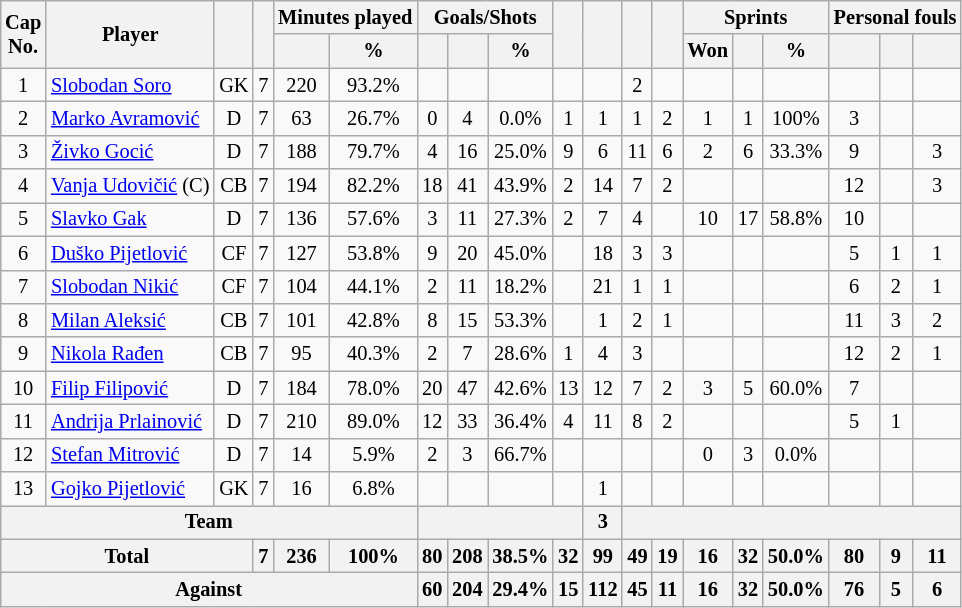<table class="wikitable sortable" style="text-align: center; font-size: 85%; margin-left: 1em;">
<tr>
<th rowspan="2">Cap<br>No.</th>
<th rowspan="2">Player</th>
<th rowspan="2"></th>
<th rowspan="2"></th>
<th colspan="2">Minutes played</th>
<th colspan="3">Goals/Shots</th>
<th rowspan="2"></th>
<th rowspan="2"></th>
<th rowspan="2"></th>
<th rowspan="2"></th>
<th colspan="3">Sprints</th>
<th colspan="3">Personal fouls</th>
</tr>
<tr>
<th></th>
<th>%</th>
<th></th>
<th></th>
<th>%</th>
<th>Won</th>
<th></th>
<th>%</th>
<th></th>
<th></th>
<th></th>
</tr>
<tr>
<td>1</td>
<td style="text-align: left;" data-sort-value="Soro, Slobodan"><a href='#'>Slobodan Soro</a></td>
<td>GK</td>
<td>7</td>
<td>220</td>
<td>93.2%</td>
<td></td>
<td></td>
<td></td>
<td></td>
<td></td>
<td>2</td>
<td></td>
<td></td>
<td></td>
<td></td>
<td></td>
<td></td>
<td></td>
</tr>
<tr>
<td>2</td>
<td style="text-align: left;" data-sort-value="Avramović, Marko"><a href='#'>Marko Avramović</a></td>
<td>D</td>
<td>7</td>
<td>63</td>
<td>26.7%</td>
<td>0</td>
<td>4</td>
<td>0.0%</td>
<td>1</td>
<td>1</td>
<td>1</td>
<td>2</td>
<td>1</td>
<td>1</td>
<td>100%</td>
<td>3</td>
<td></td>
<td></td>
</tr>
<tr>
<td>3</td>
<td style="text-align: left;" data-sort-value="Gocić, Živko"><a href='#'>Živko Gocić</a></td>
<td>D</td>
<td>7</td>
<td>188</td>
<td>79.7%</td>
<td>4</td>
<td>16</td>
<td>25.0%</td>
<td>9</td>
<td>6</td>
<td>11</td>
<td>6</td>
<td>2</td>
<td>6</td>
<td>33.3%</td>
<td>9</td>
<td></td>
<td>3</td>
</tr>
<tr>
<td>4</td>
<td style="text-align: left;" data-sort-value="Udovičić, Vanja"><a href='#'>Vanja Udovičić</a> (C)</td>
<td>CB</td>
<td>7</td>
<td>194</td>
<td>82.2%</td>
<td>18</td>
<td>41</td>
<td>43.9%</td>
<td>2</td>
<td>14</td>
<td>7</td>
<td>2</td>
<td></td>
<td></td>
<td></td>
<td>12</td>
<td></td>
<td>3</td>
</tr>
<tr>
<td>5</td>
<td style="text-align: left;" data-sort-value="Gak, Slavko"><a href='#'>Slavko Gak</a></td>
<td>D</td>
<td>7</td>
<td>136</td>
<td>57.6%</td>
<td>3</td>
<td>11</td>
<td>27.3%</td>
<td>2</td>
<td>7</td>
<td>4</td>
<td></td>
<td>10</td>
<td>17</td>
<td>58.8%</td>
<td>10</td>
<td></td>
<td></td>
</tr>
<tr>
<td>6</td>
<td style="text-align: left;" data-sort-value="Pijetlović, Duško"><a href='#'>Duško Pijetlović</a></td>
<td>CF</td>
<td>7</td>
<td>127</td>
<td>53.8%</td>
<td>9</td>
<td>20</td>
<td>45.0%</td>
<td></td>
<td>18</td>
<td>3</td>
<td>3</td>
<td></td>
<td></td>
<td></td>
<td>5</td>
<td>1</td>
<td>1</td>
</tr>
<tr>
<td>7</td>
<td style="text-align: left;" data-sort-value="Nikić, Slobodan"><a href='#'>Slobodan Nikić</a></td>
<td>CF</td>
<td>7</td>
<td>104</td>
<td>44.1%</td>
<td>2</td>
<td>11</td>
<td>18.2%</td>
<td></td>
<td>21</td>
<td>1</td>
<td>1</td>
<td></td>
<td></td>
<td></td>
<td>6</td>
<td>2</td>
<td>1</td>
</tr>
<tr>
<td>8</td>
<td style="text-align: left;" data-sort-value="Aleksić, Milan"><a href='#'>Milan Aleksić</a></td>
<td>CB</td>
<td>7</td>
<td>101</td>
<td>42.8%</td>
<td>8</td>
<td>15</td>
<td>53.3%</td>
<td></td>
<td>1</td>
<td>2</td>
<td>1</td>
<td></td>
<td></td>
<td></td>
<td>11</td>
<td>3</td>
<td>2</td>
</tr>
<tr>
<td>9</td>
<td style="text-align: left;" data-sort-value="Rađen, Nikola"><a href='#'>Nikola Rađen</a></td>
<td>CB</td>
<td>7</td>
<td>95</td>
<td>40.3%</td>
<td>2</td>
<td>7</td>
<td>28.6%</td>
<td>1</td>
<td>4</td>
<td>3</td>
<td></td>
<td></td>
<td></td>
<td></td>
<td>12</td>
<td>2</td>
<td>1</td>
</tr>
<tr>
<td>10</td>
<td style="text-align: left;" data-sort-value="Filipović, Filip"><a href='#'>Filip Filipović</a></td>
<td>D</td>
<td>7</td>
<td>184</td>
<td>78.0%</td>
<td>20</td>
<td>47</td>
<td>42.6%</td>
<td>13</td>
<td>12</td>
<td>7</td>
<td>2</td>
<td>3</td>
<td>5</td>
<td>60.0%</td>
<td>7</td>
<td></td>
<td></td>
</tr>
<tr>
<td>11</td>
<td style="text-align: left;" data-sort-value="Prlainović, Andrija"><a href='#'>Andrija Prlainović</a></td>
<td>D</td>
<td>7</td>
<td>210</td>
<td>89.0%</td>
<td>12</td>
<td>33</td>
<td>36.4%</td>
<td>4</td>
<td>11</td>
<td>8</td>
<td>2</td>
<td></td>
<td></td>
<td></td>
<td>5</td>
<td>1</td>
<td></td>
</tr>
<tr>
<td>12</td>
<td style="text-align: left;" data-sort-value="Mitrović, Stefan"><a href='#'>Stefan Mitrović</a></td>
<td>D</td>
<td>7</td>
<td>14</td>
<td>5.9%</td>
<td>2</td>
<td>3</td>
<td>66.7%</td>
<td></td>
<td></td>
<td></td>
<td></td>
<td>0</td>
<td>3</td>
<td>0.0%</td>
<td></td>
<td></td>
<td></td>
</tr>
<tr>
<td>13</td>
<td style="text-align: left;" data-sort-value="Pijetlović, Gojko"><a href='#'>Gojko Pijetlović</a></td>
<td>GK</td>
<td>7</td>
<td>16</td>
<td>6.8%</td>
<td></td>
<td></td>
<td></td>
<td></td>
<td>1</td>
<td></td>
<td></td>
<td></td>
<td></td>
<td></td>
<td></td>
<td></td>
<td></td>
</tr>
<tr>
<th colspan="6">Team</th>
<th colspan="4"></th>
<th>3</th>
<th colspan="8"></th>
</tr>
<tr>
<th colspan="3">Total</th>
<th>7</th>
<th>236</th>
<th>100%</th>
<th>80</th>
<th>208</th>
<th>38.5%</th>
<th>32</th>
<th>99</th>
<th>49</th>
<th>19</th>
<th>16</th>
<th>32</th>
<th>50.0%</th>
<th>80</th>
<th>9</th>
<th>11</th>
</tr>
<tr>
<th colspan="6">Against</th>
<th>60</th>
<th>204</th>
<th>29.4%</th>
<th>15</th>
<th>112</th>
<th>45</th>
<th>11</th>
<th>16</th>
<th>32</th>
<th>50.0%</th>
<th>76</th>
<th>5</th>
<th>6</th>
</tr>
</table>
